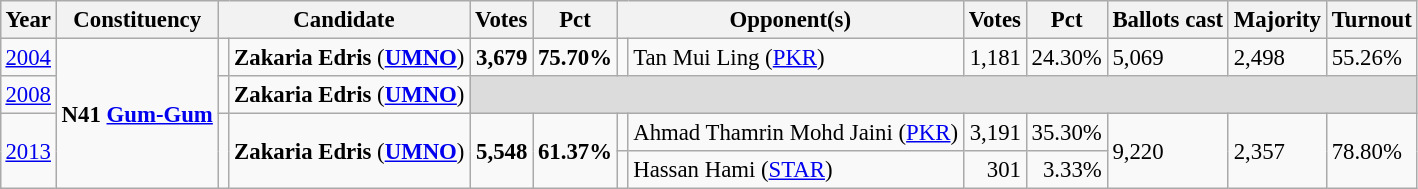<table class="wikitable" style="margin:0.5em ; font-size:95%">
<tr>
<th>Year</th>
<th>Constituency</th>
<th colspan=2>Candidate</th>
<th>Votes</th>
<th>Pct</th>
<th colspan=2>Opponent(s)</th>
<th>Votes</th>
<th>Pct</th>
<th>Ballots cast</th>
<th>Majority</th>
<th>Turnout</th>
</tr>
<tr>
<td><a href='#'>2004</a></td>
<td rowspan=4><strong>N41 <a href='#'>Gum-Gum</a></strong></td>
<td></td>
<td><strong>Zakaria Edris</strong> (<a href='#'><strong>UMNO</strong></a>)</td>
<td align="right"><strong>3,679</strong></td>
<td><strong>75.70%</strong></td>
<td></td>
<td>Tan Mui Ling (<a href='#'>PKR</a>)</td>
<td align="right">1,181</td>
<td>24.30%</td>
<td>5,069</td>
<td>2,498</td>
<td>55.26%</td>
</tr>
<tr>
<td><a href='#'>2008</a></td>
<td></td>
<td><strong>Zakaria Edris</strong> (<a href='#'><strong>UMNO</strong></a>)</td>
<td colspan="9" bgcolor="dcdcdc"></td>
</tr>
<tr>
<td rowspan=2><a href='#'>2013</a></td>
<td rowspan=2 ></td>
<td rowspan=2><strong>Zakaria Edris</strong> (<a href='#'><strong>UMNO</strong></a>)</td>
<td rowspan=2 align="right"><strong>5,548</strong></td>
<td rowspan=2><strong>61.37%</strong></td>
<td></td>
<td>Ahmad Thamrin Mohd Jaini (<a href='#'>PKR</a>)</td>
<td align="right">3,191</td>
<td>35.30%</td>
<td rowspan=2>9,220</td>
<td rowspan=2>2,357</td>
<td rowspan=2>78.80%</td>
</tr>
<tr>
<td></td>
<td>Hassan Hami (<a href='#'>STAR</a>)</td>
<td align="right">301</td>
<td align="right">3.33%</td>
</tr>
</table>
